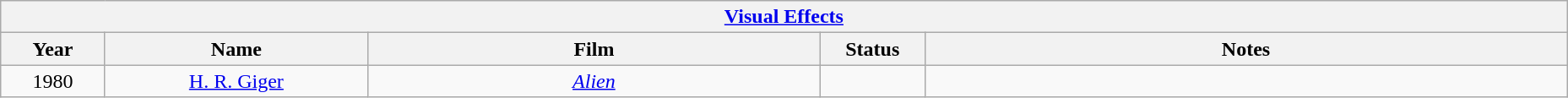<table class="wikitable" style="text-align: center">
<tr>
<th colspan=6 style="text-align:center;"><a href='#'>Visual Effects</a></th>
</tr>
<tr>
<th style="width:075px;">Year</th>
<th style="width:200px;">Name</th>
<th style="width:350px;">Film</th>
<th style="width:075px;">Status</th>
<th style="width:500px;">Notes</th>
</tr>
<tr>
<td style="text-align: center">1980</td>
<td><a href='#'>H. R. Giger</a></td>
<td><em><a href='#'>Alien</a></em></td>
<td></td>
<td></td>
</tr>
</table>
